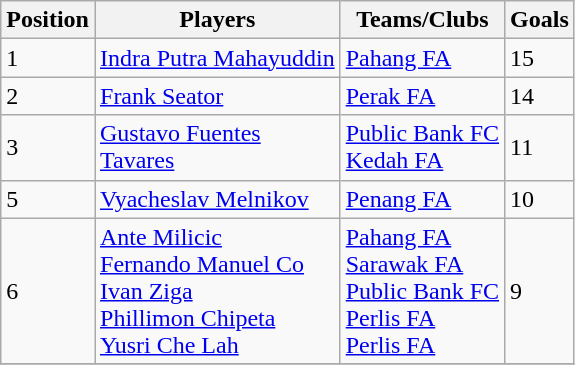<table class="wikitable">
<tr>
<th>Position</th>
<th>Players</th>
<th>Teams/Clubs</th>
<th>Goals</th>
</tr>
<tr>
<td>1</td>
<td align="left"> <a href='#'>Indra Putra Mahayuddin</a></td>
<td> <a href='#'>Pahang FA</a></td>
<td>15</td>
</tr>
<tr>
<td>2</td>
<td align="left"> <a href='#'>Frank Seator</a></td>
<td> <a href='#'>Perak FA</a></td>
<td>14</td>
</tr>
<tr>
<td>3</td>
<td align="left"> <a href='#'>Gustavo Fuentes</a><br> <a href='#'>Tavares</a></td>
<td> <a href='#'>Public Bank FC</a><br> <a href='#'>Kedah FA</a></td>
<td>11</td>
</tr>
<tr>
<td>5</td>
<td align="left"> <a href='#'>Vyacheslav Melnikov</a></td>
<td> <a href='#'>Penang FA</a></td>
<td>10</td>
</tr>
<tr>
<td>6</td>
<td align="left"> <a href='#'>Ante Milicic</a><br> <a href='#'>Fernando Manuel Co</a><br> <a href='#'>Ivan Ziga</a><br> <a href='#'>Phillimon Chipeta</a><br> <a href='#'>Yusri Che Lah</a></td>
<td> <a href='#'>Pahang FA</a><br> <a href='#'>Sarawak FA</a><br> <a href='#'>Public Bank FC</a><br> <a href='#'>Perlis FA</a><br> <a href='#'>Perlis FA</a></td>
<td>9</td>
</tr>
<tr>
</tr>
</table>
